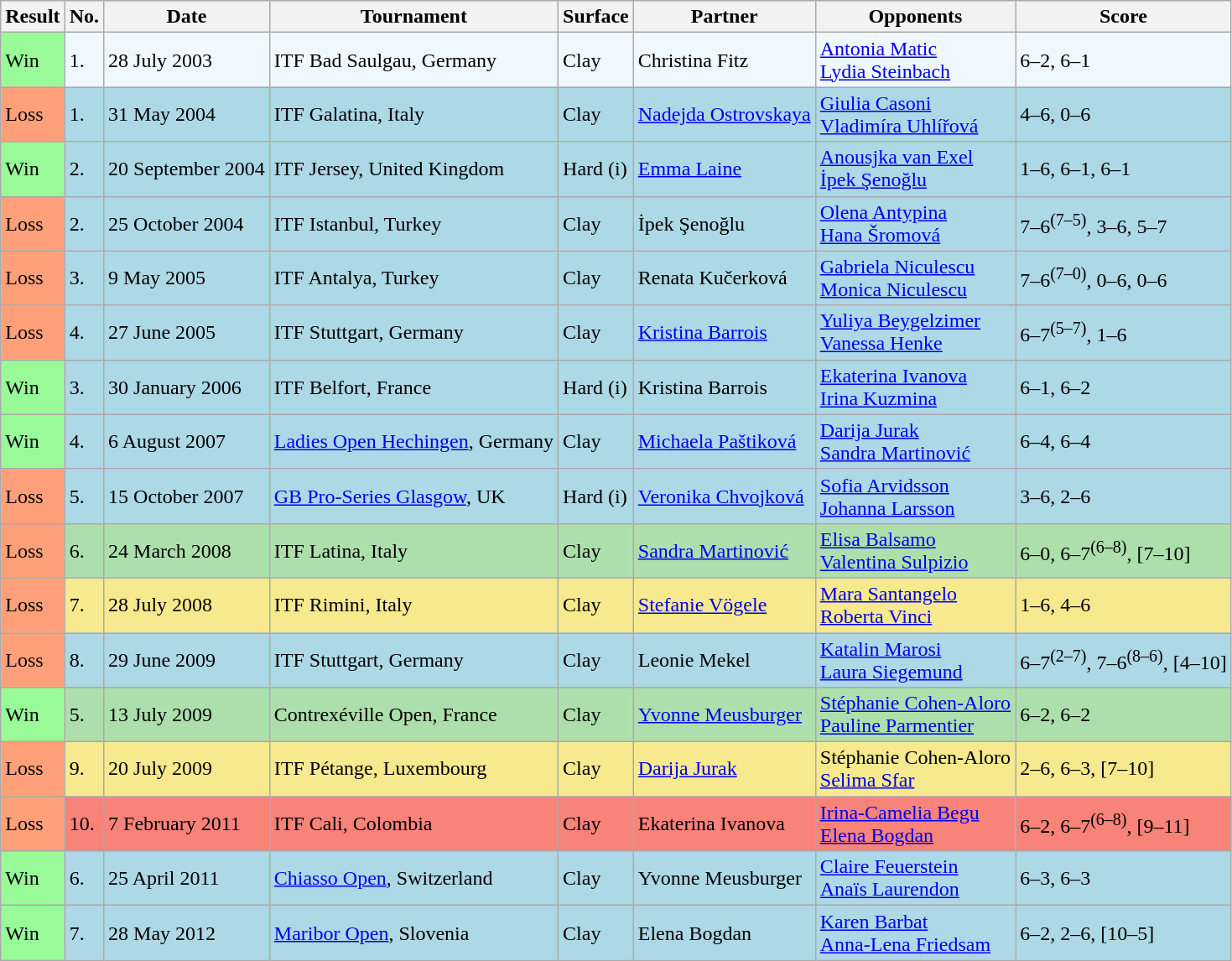<table class="sortable wikitable">
<tr>
<th>Result</th>
<th>No.</th>
<th>Date</th>
<th>Tournament</th>
<th>Surface</th>
<th>Partner</th>
<th>Opponents</th>
<th class="unsortable">Score</th>
</tr>
<tr style="background:#f0f8ff;">
<td style="background:#98fb98;">Win</td>
<td>1.</td>
<td>28 July 2003</td>
<td>ITF Bad Saulgau, Germany</td>
<td>Clay</td>
<td> Christina Fitz</td>
<td> <a href='#'>Antonia Matic</a> <br>  <a href='#'>Lydia Steinbach</a></td>
<td>6–2, 6–1</td>
</tr>
<tr style="background:lightblue;">
<td style="background:#ffa07a;">Loss</td>
<td>1.</td>
<td>31 May 2004</td>
<td>ITF Galatina, Italy</td>
<td>Clay</td>
<td> <a href='#'>Nadejda Ostrovskaya</a></td>
<td> <a href='#'>Giulia Casoni</a> <br>  <a href='#'>Vladimíra Uhlířová</a></td>
<td>4–6, 0–6</td>
</tr>
<tr style="background:lightblue;">
<td style="background:#98fb98;">Win</td>
<td>2.</td>
<td>20 September 2004</td>
<td>ITF Jersey, United Kingdom</td>
<td>Hard (i)</td>
<td> <a href='#'>Emma Laine</a></td>
<td> <a href='#'>Anousjka van Exel</a> <br>  <a href='#'>İpek Şenoğlu</a></td>
<td>1–6, 6–1, 6–1</td>
</tr>
<tr style="background:lightblue;">
<td style="background:#ffa07a;">Loss</td>
<td>2.</td>
<td>25 October 2004</td>
<td>ITF Istanbul, Turkey</td>
<td>Clay</td>
<td> İpek Şenoğlu</td>
<td> <a href='#'>Olena Antypina</a> <br>  <a href='#'>Hana Šromová</a></td>
<td>7–6<sup>(7–5)</sup>, 3–6, 5–7</td>
</tr>
<tr style="background:lightblue;">
<td style="background:#ffa07a;">Loss</td>
<td>3.</td>
<td>9 May 2005</td>
<td>ITF Antalya, Turkey</td>
<td>Clay</td>
<td> Renata Kučerková</td>
<td> <a href='#'>Gabriela Niculescu</a> <br>  <a href='#'>Monica Niculescu</a></td>
<td>7–6<sup>(7–0)</sup>, 0–6, 0–6</td>
</tr>
<tr style="background:lightblue;">
<td style="background:#ffa07a;">Loss</td>
<td>4.</td>
<td>27 June 2005</td>
<td>ITF Stuttgart, Germany</td>
<td>Clay</td>
<td> <a href='#'>Kristina Barrois</a></td>
<td> <a href='#'>Yuliya Beygelzimer</a> <br>  <a href='#'>Vanessa Henke</a></td>
<td>6–7<sup>(5–7)</sup>, 1–6</td>
</tr>
<tr style="background:lightblue;">
<td style="background:#98fb98;">Win</td>
<td>3.</td>
<td>30 January 2006</td>
<td>ITF Belfort, France</td>
<td>Hard (i)</td>
<td> Kristina Barrois</td>
<td> <a href='#'>Ekaterina Ivanova</a> <br>  <a href='#'>Irina Kuzmina</a></td>
<td>6–1, 6–2</td>
</tr>
<tr style="background:lightblue;">
<td style="background:#98fb98;">Win</td>
<td>4.</td>
<td>6 August 2007</td>
<td><a href='#'>Ladies Open Hechingen</a>, Germany</td>
<td>Clay</td>
<td> <a href='#'>Michaela Paštiková</a></td>
<td> <a href='#'>Darija Jurak</a> <br>  <a href='#'>Sandra Martinović</a></td>
<td>6–4, 6–4</td>
</tr>
<tr style="background:lightblue;">
<td style="background:#ffa07a;">Loss</td>
<td>5.</td>
<td>15 October 2007</td>
<td><a href='#'>GB Pro-Series Glasgow</a>, UK</td>
<td>Hard (i)</td>
<td> <a href='#'>Veronika Chvojková</a></td>
<td> <a href='#'>Sofia Arvidsson</a> <br>  <a href='#'>Johanna Larsson</a></td>
<td>3–6, 2–6</td>
</tr>
<tr style="background:#addfad;">
<td style="background:#ffa07a;">Loss</td>
<td>6.</td>
<td>24 March 2008</td>
<td>ITF Latina, Italy</td>
<td>Clay</td>
<td> <a href='#'>Sandra Martinović</a></td>
<td> <a href='#'>Elisa Balsamo</a> <br>  <a href='#'>Valentina Sulpizio</a></td>
<td>6–0, 6–7<sup>(6–8)</sup>, [7–10]</td>
</tr>
<tr style="background:#f7e98e;">
<td style="background:#ffa07a;">Loss</td>
<td>7.</td>
<td>28 July 2008</td>
<td>ITF Rimini, Italy</td>
<td>Clay</td>
<td> <a href='#'>Stefanie Vögele</a></td>
<td> <a href='#'>Mara Santangelo</a> <br>  <a href='#'>Roberta Vinci</a></td>
<td>1–6, 4–6</td>
</tr>
<tr style="background:lightblue;">
<td style="background:#ffa07a;">Loss</td>
<td>8.</td>
<td>29 June 2009</td>
<td>ITF Stuttgart, Germany</td>
<td>Clay</td>
<td> Leonie Mekel</td>
<td> <a href='#'>Katalin Marosi</a> <br>  <a href='#'>Laura Siegemund</a></td>
<td>6–7<sup>(2–7)</sup>, 7–6<sup>(8–6)</sup>, [4–10]</td>
</tr>
<tr style="background:#addfad;">
<td style="background:#98fb98;">Win</td>
<td>5.</td>
<td>13 July 2009</td>
<td>Contrexéville Open, France</td>
<td>Clay</td>
<td> <a href='#'>Yvonne Meusburger</a></td>
<td> <a href='#'>Stéphanie Cohen-Aloro</a> <br>  <a href='#'>Pauline Parmentier</a></td>
<td>6–2, 6–2</td>
</tr>
<tr style="background:#f7e98e;">
<td style="background:#ffa07a;">Loss</td>
<td>9.</td>
<td>20 July 2009</td>
<td>ITF Pétange, Luxembourg</td>
<td>Clay</td>
<td> <a href='#'>Darija Jurak</a></td>
<td> Stéphanie Cohen-Aloro <br>  <a href='#'>Selima Sfar</a></td>
<td>2–6, 6–3, [7–10]</td>
</tr>
<tr style="background:#f88379;">
<td style="background:#ffa07a;">Loss</td>
<td>10.</td>
<td>7 February 2011</td>
<td>ITF Cali, Colombia</td>
<td>Clay</td>
<td> Ekaterina Ivanova</td>
<td> <a href='#'>Irina-Camelia Begu</a> <br>  <a href='#'>Elena Bogdan</a></td>
<td>6–2, 6–7<sup>(6–8)</sup>, [9–11]</td>
</tr>
<tr style="background:lightblue;">
<td style="background:#98fb98;">Win</td>
<td>6.</td>
<td>25 April 2011</td>
<td><a href='#'>Chiasso Open</a>, Switzerland</td>
<td>Clay</td>
<td> Yvonne Meusburger</td>
<td> <a href='#'>Claire Feuerstein</a> <br>  <a href='#'>Anaïs Laurendon</a></td>
<td>6–3, 6–3</td>
</tr>
<tr style="background:lightblue;">
<td style="background:#98fb98;">Win</td>
<td>7.</td>
<td>28 May 2012</td>
<td><a href='#'>Maribor Open</a>, Slovenia</td>
<td>Clay</td>
<td> Elena Bogdan</td>
<td> <a href='#'>Karen Barbat</a> <br>  <a href='#'>Anna-Lena Friedsam</a></td>
<td>6–2, 2–6, [10–5]</td>
</tr>
</table>
